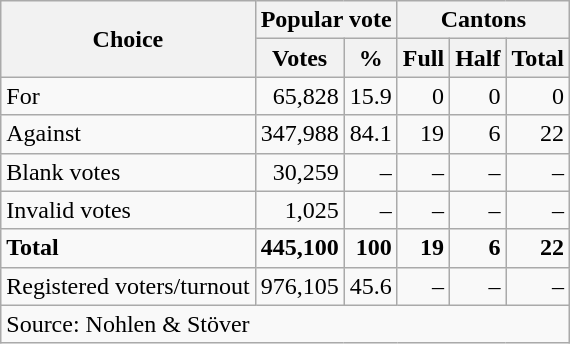<table class=wikitable style=text-align:right>
<tr>
<th rowspan=2>Choice</th>
<th colspan=2>Popular vote</th>
<th colspan=3>Cantons</th>
</tr>
<tr>
<th>Votes</th>
<th>%</th>
<th>Full</th>
<th>Half</th>
<th>Total</th>
</tr>
<tr>
<td align=left>For</td>
<td>65,828</td>
<td>15.9</td>
<td>0</td>
<td>0</td>
<td>0</td>
</tr>
<tr>
<td align=left>Against</td>
<td>347,988</td>
<td>84.1</td>
<td>19</td>
<td>6</td>
<td>22</td>
</tr>
<tr>
<td align=left>Blank votes</td>
<td>30,259</td>
<td>–</td>
<td>–</td>
<td>–</td>
<td>–</td>
</tr>
<tr>
<td align=left>Invalid votes</td>
<td>1,025</td>
<td>–</td>
<td>–</td>
<td>–</td>
<td>–</td>
</tr>
<tr>
<td align=left><strong>Total</strong></td>
<td><strong>445,100</strong></td>
<td><strong>100</strong></td>
<td><strong>19</strong></td>
<td><strong>6</strong></td>
<td><strong>22</strong></td>
</tr>
<tr>
<td align=left>Registered voters/turnout</td>
<td>976,105</td>
<td>45.6</td>
<td>–</td>
<td>–</td>
<td>–</td>
</tr>
<tr>
<td align=left colspan=6>Source: Nohlen & Stöver</td>
</tr>
</table>
